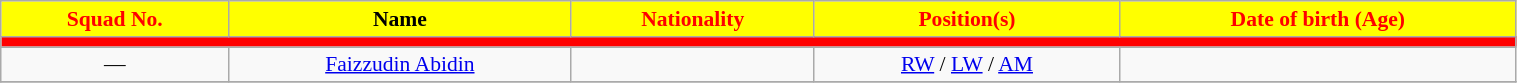<table class="wikitable" style="text-align:center; font-size:90%; width:80%;">
<tr>
<th style="background:yellow; color:red; text-align:center;">Squad No.</th>
<th style="background:yellow; color:red text-align:center;">Name</th>
<th style="background:yellow; color:red; text-align:center;">Nationality</th>
<th style="background:yellow; color:red; text-align:center;">Position(s)</th>
<th style="background:yellow; color:red; text-align:center;">Date of birth (Age)</th>
</tr>
<tr>
<th colspan="9" style="background:red; color:yellow; text-align:center;"></th>
</tr>
<tr>
<td>—</td>
<td><a href='#'>Faizzudin Abidin</a></td>
<td></td>
<td><a href='#'>RW</a> / <a href='#'>LW</a> / <a href='#'>AM</a></td>
<td></td>
</tr>
<tr>
</tr>
</table>
